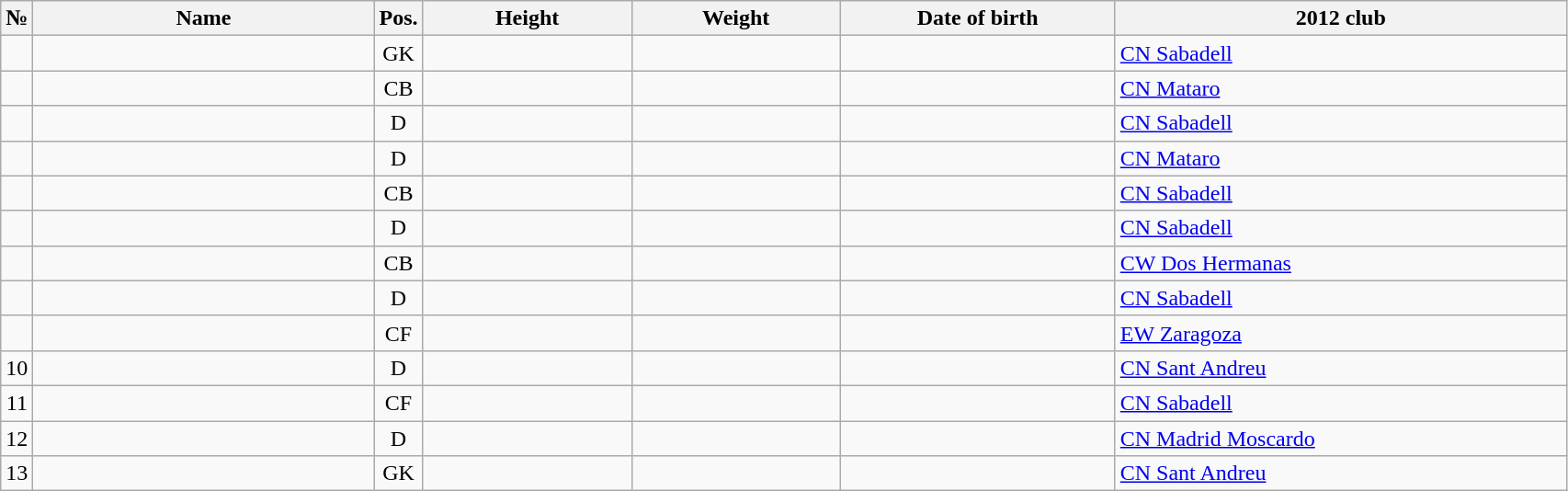<table class="wikitable sortable" style="font-size:100%; text-align:center;">
<tr>
<th>№</th>
<th style="width:15em">Name</th>
<th>Pos.</th>
<th style="width:9em">Height</th>
<th style="width:9em">Weight</th>
<th style="width:12em">Date of birth</th>
<th style="width:20em">2012 club</th>
</tr>
<tr>
<td></td>
<td style="text-align:left;"></td>
<td>GK</td>
<td></td>
<td></td>
<td style="text-align:right;"></td>
<td style="text-align:left;"> <a href='#'>CN Sabadell</a></td>
</tr>
<tr>
<td></td>
<td style="text-align:left;"></td>
<td>CB</td>
<td></td>
<td></td>
<td style="text-align:right;"></td>
<td style="text-align:left;"> <a href='#'>CN Mataro</a></td>
</tr>
<tr>
<td></td>
<td style="text-align:left;"></td>
<td>D</td>
<td></td>
<td></td>
<td style="text-align:right;"></td>
<td style="text-align:left;"> <a href='#'>CN Sabadell</a></td>
</tr>
<tr>
<td></td>
<td style="text-align:left;"></td>
<td>D</td>
<td></td>
<td></td>
<td style="text-align:right;"></td>
<td style="text-align:left;"> <a href='#'>CN Mataro</a></td>
</tr>
<tr>
<td></td>
<td style="text-align:left;"></td>
<td>CB</td>
<td></td>
<td></td>
<td style="text-align:right;"></td>
<td style="text-align:left;"> <a href='#'>CN Sabadell</a></td>
</tr>
<tr>
<td></td>
<td style="text-align:left;"></td>
<td>D</td>
<td></td>
<td></td>
<td style="text-align:right;"></td>
<td style="text-align:left;"> <a href='#'>CN Sabadell</a></td>
</tr>
<tr>
<td></td>
<td style="text-align:left;"></td>
<td>CB</td>
<td></td>
<td></td>
<td style="text-align:right;"></td>
<td style="text-align:left;"> <a href='#'>CW Dos Hermanas</a></td>
</tr>
<tr>
<td></td>
<td style="text-align:left;"></td>
<td>D</td>
<td></td>
<td></td>
<td style="text-align:right;"></td>
<td style="text-align:left;"> <a href='#'>CN Sabadell</a></td>
</tr>
<tr>
<td></td>
<td style="text-align:left;"></td>
<td>CF</td>
<td></td>
<td></td>
<td style="text-align:right;"></td>
<td style="text-align:left;"> <a href='#'>EW Zaragoza</a></td>
</tr>
<tr>
<td>10</td>
<td style="text-align:left;"></td>
<td>D</td>
<td></td>
<td></td>
<td style="text-align:right;"></td>
<td style="text-align:left;"> <a href='#'>CN Sant Andreu</a></td>
</tr>
<tr>
<td>11</td>
<td style="text-align:left;"></td>
<td>CF</td>
<td></td>
<td></td>
<td style="text-align:right;"></td>
<td style="text-align:left;"> <a href='#'>CN Sabadell</a></td>
</tr>
<tr>
<td>12</td>
<td style="text-align:left;"></td>
<td>D</td>
<td></td>
<td></td>
<td style="text-align:right;"></td>
<td style="text-align:left;"> <a href='#'>CN Madrid Moscardo</a></td>
</tr>
<tr>
<td>13</td>
<td style="text-align:left;"></td>
<td>GK</td>
<td></td>
<td></td>
<td style="text-align:right;"></td>
<td style="text-align:left;"> <a href='#'>CN Sant Andreu</a></td>
</tr>
</table>
